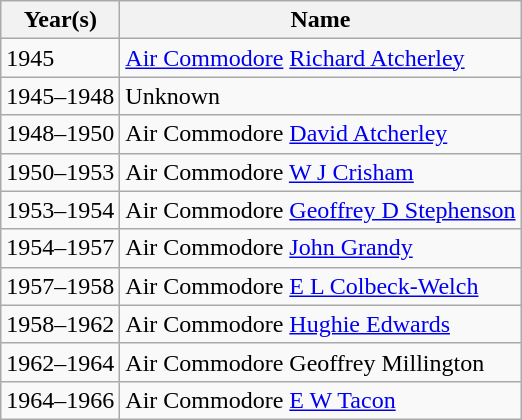<table class="wikitable">
<tr>
<th>Year(s)</th>
<th>Name</th>
</tr>
<tr>
<td>1945</td>
<td><a href='#'>Air Commodore</a> <a href='#'>Richard Atcherley</a></td>
</tr>
<tr>
<td>1945–1948</td>
<td>Unknown</td>
</tr>
<tr>
<td>1948–1950</td>
<td>Air Commodore <a href='#'>David Atcherley</a></td>
</tr>
<tr>
<td>1950–1953</td>
<td>Air Commodore <a href='#'>W J Crisham</a></td>
</tr>
<tr>
<td>1953–1954</td>
<td>Air Commodore <a href='#'>Geoffrey D Stephenson</a></td>
</tr>
<tr>
<td>1954–1957</td>
<td>Air Commodore <a href='#'>John Grandy</a></td>
</tr>
<tr>
<td>1957–1958</td>
<td>Air Commodore <a href='#'>E L Colbeck-Welch</a></td>
</tr>
<tr>
<td>1958–1962</td>
<td>Air Commodore <a href='#'>Hughie Edwards</a></td>
</tr>
<tr>
<td>1962–1964</td>
<td>Air Commodore Geoffrey Millington</td>
</tr>
<tr>
<td>1964–1966</td>
<td>Air Commodore <a href='#'>E W Tacon</a></td>
</tr>
</table>
